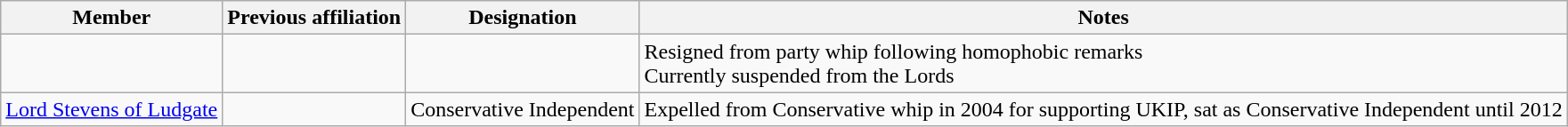<table class="wikitable">
<tr>
<th>Member</th>
<th>Previous affiliation</th>
<th>Designation</th>
<th>Notes</th>
</tr>
<tr>
<td></td>
<td></td>
<td></td>
<td>Resigned from party whip following homophobic remarks<br>Currently suspended from the Lords</td>
</tr>
<tr>
<td><a href='#'>Lord Stevens of Ludgate</a></td>
<td></td>
<td>Conservative Independent</td>
<td>Expelled from Conservative whip in 2004 for supporting UKIP, sat as Conservative Independent until 2012</td>
</tr>
</table>
